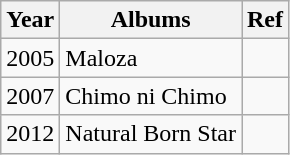<table class="wikitable">
<tr>
<th>Year</th>
<th>Albums</th>
<th>Ref</th>
</tr>
<tr>
<td>2005</td>
<td>Maloza</td>
<td> </td>
</tr>
<tr>
<td>2007</td>
<td>Chimo ni Chimo</td>
<td></td>
</tr>
<tr>
<td>2012</td>
<td>Natural Born Star</td>
<td></td>
</tr>
</table>
